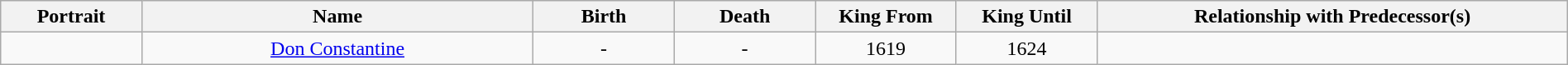<table width=100% class="wikitable" style="text-align:center;">
<tr>
<th width=9%>Portrait</th>
<th width=25%>Name</th>
<th width=9%>Birth</th>
<th width=9%>Death</th>
<th width=9%>King From</th>
<th width=9%>King Until</th>
<th width=30%>Relationship with Predecessor(s)</th>
</tr>
<tr>
<td align="center"></td>
<td align="center"><a href='#'>Don Constantine</a></td>
<td align="center">-</td>
<td align="center">-</td>
<td align="center">1619</td>
<td align="center">1624</td>
<td align="center"></td>
</tr>
</table>
